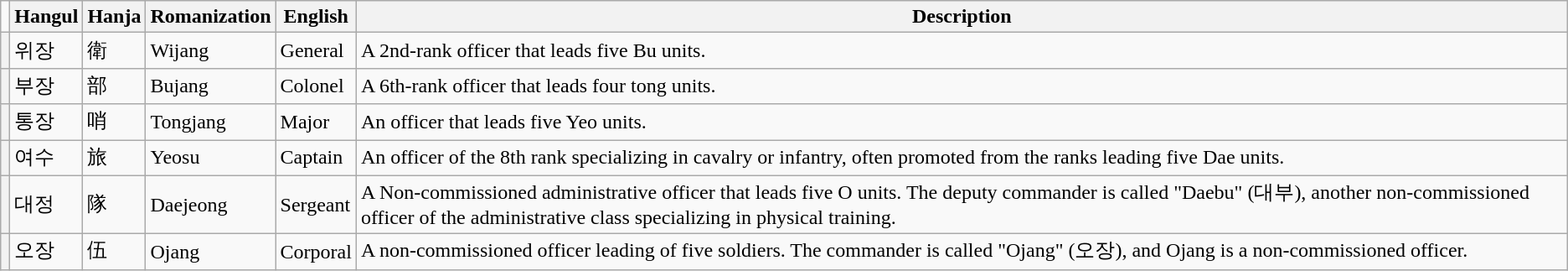<table class="wikitable mw-collapsible mw-collapsed">
<tr>
<td></td>
<th scope="col">Hangul</th>
<th scope="col">Hanja</th>
<th scope="col">Romanization</th>
<th scope="col">English</th>
<th scope="col">Description</th>
</tr>
<tr>
<th scope="row"></th>
<td Lillehammer>위장</td>
<td Lillehammer>衛</td>
<td Lillehammer>Wijang</td>
<td Lillehammer>General</td>
<td Lillehammer>A 2nd-rank officer that leads five Bu units.</td>
</tr>
<tr>
<th scope="row"></th>
<td Lillehammer>부장</td>
<td Lillehammer>部</td>
<td Lillehammer>Bujang</td>
<td Lillehammer>Colonel</td>
<td Lillehammer>A 6th-rank officer that leads four tong units.</td>
</tr>
<tr>
<th scope="row"></th>
<td Lillehammer>통장</td>
<td Lillehammer>哨</td>
<td Lillehammer>Tongjang</td>
<td Lillehammer>Major</td>
<td Lillehammer>An officer that leads five Yeo units.</td>
</tr>
<tr>
<th scope="row"></th>
<td Lillehammer>여수</td>
<td Lillehammer>旅</td>
<td Lillehammer>Yeosu</td>
<td Lillehammer>Captain</td>
<td Lillehammer>An officer of the 8th rank specializing in cavalry or infantry, often promoted from the ranks leading five Dae units.</td>
</tr>
<tr>
<th scope="row"></th>
<td Lillehammer>대정</td>
<td Lillehammer>隊</td>
<td Lillehammer>Daejeong</td>
<td Lillehammer>Sergeant</td>
<td Lillehammer>A Non-commissioned administrative officer that leads five O units. The deputy commander is called "Daebu" (대부), another non-commissioned officer of the administrative class specializing in physical training.</td>
</tr>
<tr>
<th scope="row"></th>
<td Lillehammer>오장</td>
<td Lillehammer>伍</td>
<td Lillehammer>Ojang</td>
<td Lillehammer>Corporal</td>
<td Lillehammer>A non-commissioned officer leading of five soldiers. The commander is called "Ojang" (오장), and Ojang is a non-commissioned officer.</td>
</tr>
</table>
